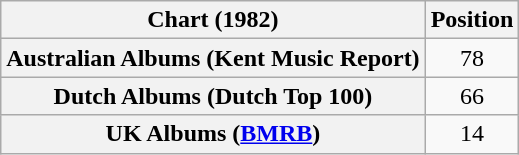<table class="wikitable sortable plainrowheaders" style="text-align:center">
<tr>
<th scope="col">Chart (1982)</th>
<th scope="col">Position</th>
</tr>
<tr>
<th scope="row">Australian Albums (Kent Music Report)</th>
<td>78</td>
</tr>
<tr>
<th scope="row">Dutch Albums (Dutch Top 100)</th>
<td>66</td>
</tr>
<tr>
<th scope="row">UK Albums (<a href='#'>BMRB</a>)</th>
<td>14</td>
</tr>
</table>
